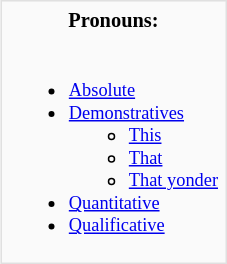<table style = "margin-left: 1em; border: 1px solid #e0e0e0; background-color: #fafafa; padding: 2px; float: right; clear: right; font-size: 85%">
<tr>
<td style = "text-align: center"><strong>Pronouns:</strong></td>
</tr>
<tr>
<td style = "font-size: 90%"><br><ul><li><a href='#'>Absolute</a></li><li><a href='#'>Demonstratives</a><ul><li><a href='#'>This</a></li><li><a href='#'>That</a></li><li><a href='#'>That yonder</a></li></ul></li><li><a href='#'>Quantitative</a></li><li><a href='#'>Qualificative</a></li></ul></td>
</tr>
</table>
